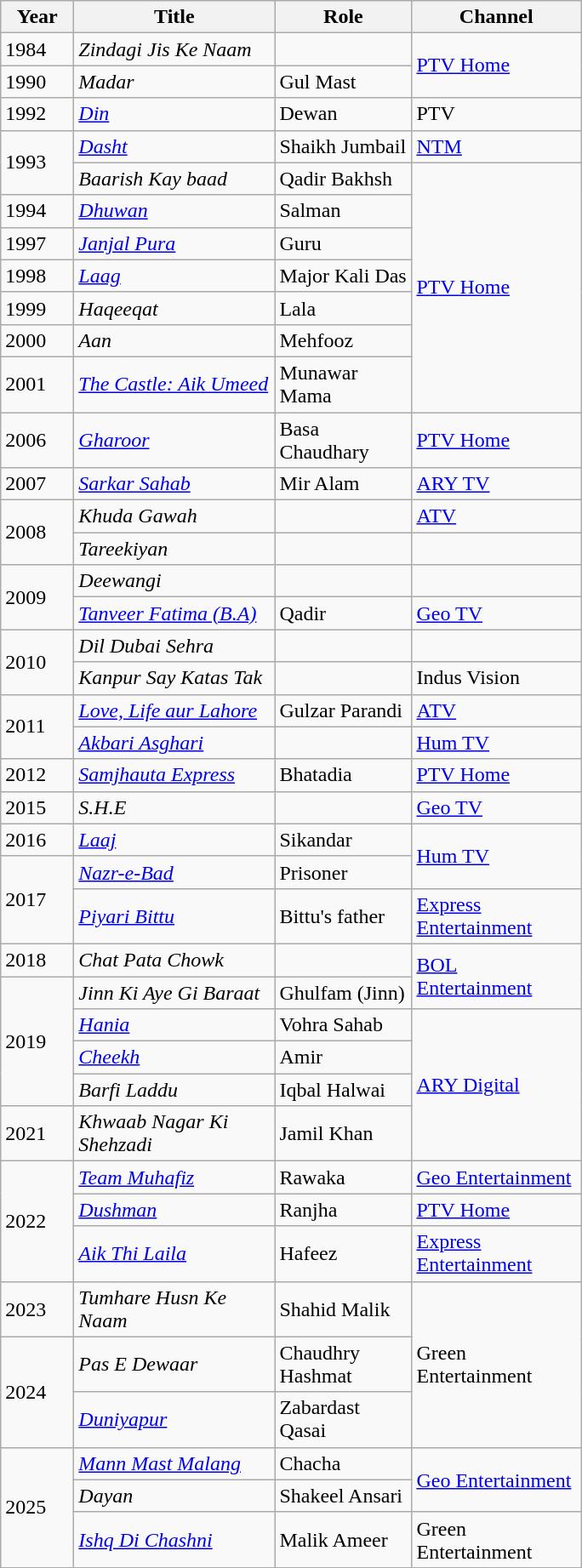<table class="wikitable">
<tr>
<th style="width:50px;">Year</th>
<th style="width:150px;">Title</th>
<th style="width:100px;">Role</th>
<th class="unsortable" style="width:125px;">Channel</th>
</tr>
<tr>
<td>1984</td>
<td><em>Zindagi Jis Ke Naam</em></td>
<td></td>
<td rowspan="2"><a href='#'>PTV Home</a></td>
</tr>
<tr>
<td>1990</td>
<td><em>Madar</em></td>
<td>Gul Mast</td>
</tr>
<tr>
<td>1992</td>
<td><em><a href='#'>Din</a></em></td>
<td>Dewan</td>
<td>PTV</td>
</tr>
<tr>
<td rowspan="2">1993</td>
<td><a href='#'><em>Dasht</em></a></td>
<td>Shaikh Jumbail</td>
<td><a href='#'>NTM</a></td>
</tr>
<tr>
<td><em>Baarish Kay baad</em></td>
<td>Qadir Bakhsh</td>
<td rowspan="7"><a href='#'>PTV Home</a></td>
</tr>
<tr>
<td>1994</td>
<td><em><a href='#'>Dhuwan</a></em></td>
<td>Salman</td>
</tr>
<tr>
<td>1997</td>
<td><em><a href='#'>Janjal Pura</a></em></td>
<td>Guru</td>
</tr>
<tr>
<td>1998</td>
<td><em><a href='#'>Laag</a></em></td>
<td>Major Kali Das</td>
</tr>
<tr>
<td>1999</td>
<td><em>Haqeeqat</em></td>
<td>Lala</td>
</tr>
<tr>
<td>2000</td>
<td><em>Aan</em></td>
<td>Mehfooz</td>
</tr>
<tr>
<td>2001</td>
<td><em><a href='#'>The Castle: Aik Umeed</a></em></td>
<td>Munawar Mama</td>
</tr>
<tr>
<td>2006</td>
<td><em><a href='#'>Gharoor</a></em></td>
<td>Basa Chaudhary</td>
<td><a href='#'>PTV Home</a></td>
</tr>
<tr>
<td>2007</td>
<td><em><a href='#'>Sarkar Sahab</a></em></td>
<td>Mir Alam</td>
<td><a href='#'>ARY TV</a></td>
</tr>
<tr>
<td rowspan="2">2008</td>
<td><em>Khuda Gawah</em></td>
<td></td>
<td><a href='#'>ATV</a></td>
</tr>
<tr>
<td><em>Tareekiyan</em></td>
<td></td>
<td></td>
</tr>
<tr>
<td rowspan="2">2009</td>
<td><em>Deewangi</em></td>
<td></td>
<td></td>
</tr>
<tr>
<td><em><a href='#'>Tanveer Fatima (B.A)</a></em></td>
<td>Qadir</td>
<td><a href='#'>Geo TV</a></td>
</tr>
<tr>
<td rowspan="2">2010</td>
<td><em>Dil Dubai Sehra</em></td>
<td></td>
<td></td>
</tr>
<tr>
<td><em>Kanpur Say Katas Tak</em></td>
<td></td>
<td>Indus Vision</td>
</tr>
<tr>
<td rowspan="2">2011</td>
<td><em><a href='#'>Love, Life aur Lahore</a></em></td>
<td>Gulzar Parandi</td>
<td><a href='#'>ATV</a></td>
</tr>
<tr>
<td><em><a href='#'>Akbari Asghari</a></em></td>
<td></td>
<td><a href='#'>Hum TV</a></td>
</tr>
<tr>
<td>2012</td>
<td><em><a href='#'>Samjhauta Express</a></em></td>
<td>Bhatadia</td>
<td><a href='#'>PTV Home</a></td>
</tr>
<tr>
<td>2015</td>
<td><em>S.H.E</em></td>
<td></td>
<td><a href='#'>Geo TV</a></td>
</tr>
<tr>
<td>2016</td>
<td><em><a href='#'>Laaj</a></em></td>
<td>Sikandar</td>
<td rowspan="2"><a href='#'>Hum TV</a></td>
</tr>
<tr>
<td rowspan="2">2017</td>
<td><em><a href='#'>Nazr-e-Bad</a></em></td>
<td>Prisoner</td>
</tr>
<tr>
<td><em><a href='#'>Piyari Bittu</a></em></td>
<td>Bittu's father</td>
<td><a href='#'>Express Entertainment</a></td>
</tr>
<tr>
<td>2018</td>
<td><em>Chat Pata Chowk</em></td>
<td></td>
<td rowspan="2"><a href='#'>BOL Entertainment</a></td>
</tr>
<tr>
<td rowspan="4">2019</td>
<td><em>Jinn Ki Aye Gi Baraat </em></td>
<td>Ghulfam (Jinn)</td>
</tr>
<tr>
<td><em><a href='#'>Hania</a></em></td>
<td>Vohra Sahab</td>
<td rowspan="4"><a href='#'>ARY Digital</a></td>
</tr>
<tr>
<td><em><a href='#'>Cheekh</a></em></td>
<td>Amir</td>
</tr>
<tr>
<td><em>Barfi Laddu</em></td>
<td>Iqbal Halwai</td>
</tr>
<tr>
<td>2021</td>
<td><em>Khwaab Nagar Ki Shehzadi</em></td>
<td>Jamil Khan</td>
</tr>
<tr>
<td rowspan="3">2022</td>
<td><em><a href='#'>Team Muhafiz</a></em></td>
<td>Rawaka</td>
<td><a href='#'>Geo Entertainment</a><br></td>
</tr>
<tr>
<td><em><a href='#'>Dushman</a></em></td>
<td>Ranjha</td>
<td><a href='#'>PTV Home</a></td>
</tr>
<tr>
<td><em><a href='#'>Aik Thi Laila</a></em></td>
<td>Hafeez</td>
<td><a href='#'>Express Entertainment</a></td>
</tr>
<tr>
<td>2023</td>
<td><em>Tumhare Husn Ke Naam</em></td>
<td>Shahid Malik</td>
<td rowspan="3">Green Entertainment</td>
</tr>
<tr>
<td rowspan="2">2024</td>
<td><em>Pas E Dewaar</em></td>
<td>Chaudhry Hashmat</td>
</tr>
<tr>
<td><a href='#'><em>Duniyapur</em></a></td>
<td>Zabardast Qasai</td>
</tr>
<tr>
<td rowspan="3">2025</td>
<td><em><a href='#'>Mann Mast Malang</a></em></td>
<td>Chacha</td>
<td rowspan="2"><a href='#'>Geo Entertainment</a></td>
</tr>
<tr>
<td><em>Dayan</em></td>
<td>Shakeel Ansari</td>
</tr>
<tr>
<td><a href='#'><em>Ishq Di Chashni</em></a></td>
<td>Malik Ameer</td>
<td>Green Entertainment</td>
</tr>
</table>
